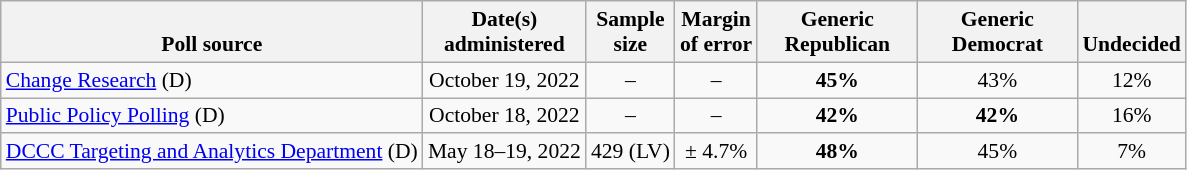<table class="wikitable" style="font-size:90%;text-align:center;">
<tr style="vertical-align:bottom">
<th>Poll source</th>
<th>Date(s)<br>administered</th>
<th>Sample<br>size</th>
<th>Margin<br>of error</th>
<th style="width:100px;">Generic<br>Republican</th>
<th style="width:100px;">Generic<br>Democrat</th>
<th>Undecided</th>
</tr>
<tr>
<td style="text-align:left;"><a href='#'>Change Research</a> (D)</td>
<td>October 19, 2022</td>
<td>–</td>
<td>–</td>
<td><strong>45%</strong></td>
<td>43%</td>
<td>12%</td>
</tr>
<tr>
<td style="text-align:left;"><a href='#'>Public Policy Polling</a> (D)</td>
<td>October 18, 2022</td>
<td>–</td>
<td>–</td>
<td><strong>42%</strong></td>
<td><strong>42%</strong></td>
<td>16%</td>
</tr>
<tr>
<td style="text-align:left;"><a href='#'>DCCC Targeting and Analytics Department</a> (D)</td>
<td>May 18–19, 2022</td>
<td>429 (LV)</td>
<td>± 4.7%</td>
<td><strong>48%</strong></td>
<td>45%</td>
<td>7%</td>
</tr>
</table>
